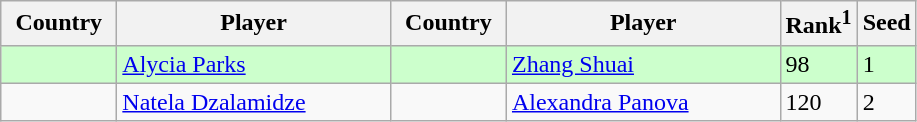<table class="sortable wikitable">
<tr>
<th width="70">Country</th>
<th width="175">Player</th>
<th width="70">Country</th>
<th width="175">Player</th>
<th>Rank<sup>1</sup></th>
<th>Seed</th>
</tr>
<tr style="background:#cfc;">
<td></td>
<td><a href='#'>Alycia Parks</a></td>
<td></td>
<td><a href='#'>Zhang Shuai</a></td>
<td>98</td>
<td>1</td>
</tr>
<tr>
<td></td>
<td><a href='#'>Natela Dzalamidze</a></td>
<td></td>
<td><a href='#'>Alexandra Panova</a></td>
<td>120</td>
<td>2</td>
</tr>
</table>
